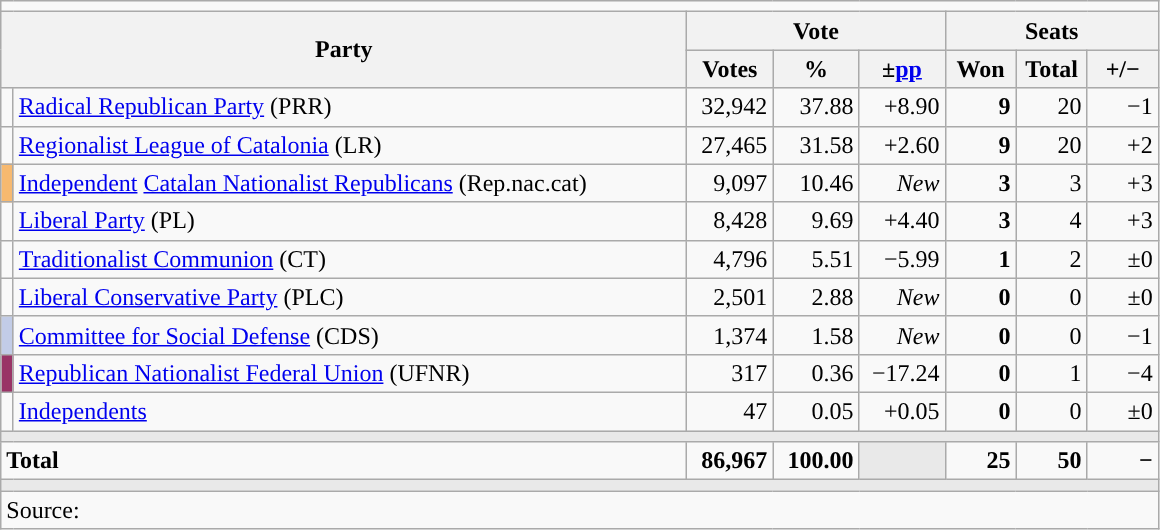<table class='wikitable' style='text-align:right; font-size:100%;'>
<tr>
<td colspan='8'></td>
</tr>
<tr bgcolor='#E9E9E9' align='center'>
<th align='left' rowspan='2' colspan='2' width='450'>Party</th>
<th colspan='3'>Vote</th>
<th colspan='3'>Seats</th>
</tr>
<tr bgcolor='#E9E9E9' align='center'>
<th width='50'>Votes</th>
<th width='50'>%</th>
<th width='50'>±<a href='#'>pp</a></th>
<th width='40'>Won</th>
<th width='40'>Total</th>
<th width='40'>+/−</th>
</tr>
<tr>
<td></td>
<td align='left'><a href='#'>Radical Republican Party</a> (PRR)</td>
<td>32,942</td>
<td>37.88</td>
<td>+8.90</td>
<td><strong>9</strong></td>
<td>20</td>
<td>−1</td>
</tr>
<tr>
<td></td>
<td align='left'><a href='#'>Regionalist League of Catalonia</a> (LR)</td>
<td>27,465</td>
<td>31.58</td>
<td>+2.60</td>
<td><strong>9</strong></td>
<td>20</td>
<td>+2</td>
</tr>
<tr>
<td bgcolor='#F7B96F'></td>
<td align='left'><a href='#'>Independent</a> <a href='#'>Catalan Nationalist Republicans</a> (Rep.nac.cat)</td>
<td>9,097</td>
<td>10.46</td>
<td><em>New</em></td>
<td><strong>3</strong></td>
<td>3</td>
<td>+3</td>
</tr>
<tr>
<td></td>
<td align='left'><a href='#'>Liberal Party</a> (PL)</td>
<td>8,428</td>
<td>9.69</td>
<td>+4.40</td>
<td><strong>3</strong></td>
<td>4</td>
<td>+3</td>
</tr>
<tr>
<td></td>
<td align='left'><a href='#'>Traditionalist Communion</a> (CT)</td>
<td>4,796</td>
<td>5.51</td>
<td>−5.99</td>
<td><strong>1</strong></td>
<td>2</td>
<td>±0</td>
</tr>
<tr>
<td></td>
<td align='left'><a href='#'>Liberal Conservative Party</a> (PLC)</td>
<td>2,501</td>
<td>2.88</td>
<td><em>New</em></td>
<td><strong>0</strong></td>
<td>0</td>
<td>±0</td>
</tr>
<tr>
<td bgcolor='#C2CCE7'></td>
<td align='left'><a href='#'>Committee for Social Defense</a> (CDS)</td>
<td>1,374</td>
<td>1.58</td>
<td><em>New</em></td>
<td><strong>0</strong></td>
<td>0</td>
<td>−1</td>
</tr>
<tr>
<td bgcolor='#993366'></td>
<td align='left'><a href='#'>Republican Nationalist Federal Union</a> (UFNR)</td>
<td>317</td>
<td>0.36</td>
<td>−17.24</td>
<td><strong>0</strong></td>
<td>1</td>
<td>−4</td>
</tr>
<tr>
<td width='1'></td>
<td align='left'><a href='#'>Independents</a></td>
<td>47</td>
<td>0.05</td>
<td>+0.05</td>
<td><strong>0</strong></td>
<td>0</td>
<td>±0</td>
</tr>
<tr>
<td colspan='8' bgcolor='#E9E9E9'></td>
</tr>
<tr style='font-weight:bold;'>
<td align='left' colspan='2'>Total</td>
<td>86,967</td>
<td>100.00</td>
<td bgcolor='#E9E9E9'></td>
<td>25</td>
<td>50</td>
<td>−</td>
</tr>
<tr>
<td colspan='8' bgcolor='#E9E9E9'></td>
</tr>
<tr>
<td align='left' colspan='8'>Source:</td>
</tr>
</table>
